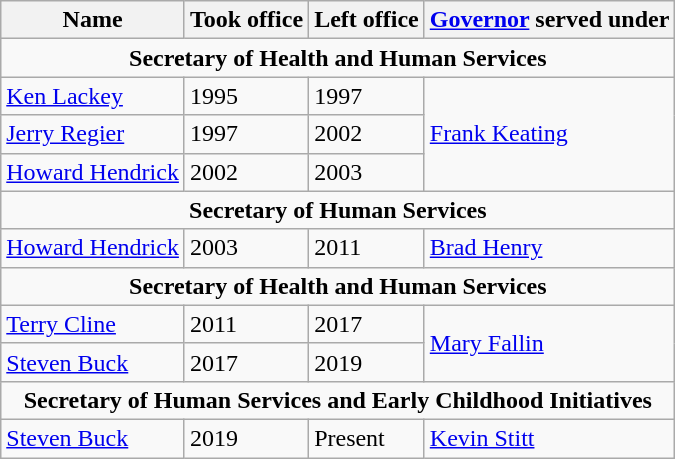<table class="wikitable">
<tr>
<th>Name</th>
<th>Took office</th>
<th>Left office</th>
<th><a href='#'>Governor</a> served under</th>
</tr>
<tr>
<td colspan="4" align="center"><strong>Secretary of Health and Human Services</strong></td>
</tr>
<tr>
<td><a href='#'>Ken Lackey</a></td>
<td>1995</td>
<td>1997</td>
<td rowspan=3 ><a href='#'>Frank Keating</a></td>
</tr>
<tr>
<td><a href='#'>Jerry Regier</a></td>
<td>1997</td>
<td>2002</td>
</tr>
<tr>
<td><a href='#'>Howard Hendrick</a></td>
<td>2002</td>
<td>2003</td>
</tr>
<tr>
<td colspan="4" align="center"><strong>Secretary of Human Services</strong></td>
</tr>
<tr>
<td><a href='#'>Howard Hendrick</a></td>
<td>2003</td>
<td>2011</td>
<td><a href='#'>Brad Henry</a></td>
</tr>
<tr>
<td colspan="4" align="center"><strong>Secretary of Health and Human Services</strong></td>
</tr>
<tr>
<td><a href='#'>Terry Cline</a></td>
<td>2011</td>
<td>2017</td>
<td rowspan=2 ><a href='#'>Mary Fallin</a></td>
</tr>
<tr>
<td><a href='#'>Steven Buck</a></td>
<td>2017</td>
<td>2019</td>
</tr>
<tr>
<td colspan="4" align="center"><strong>Secretary of Human Services and Early Childhood Initiatives</strong></td>
</tr>
<tr>
<td><a href='#'>Steven Buck</a></td>
<td>2019</td>
<td>Present</td>
<td><a href='#'>Kevin Stitt</a></td>
</tr>
</table>
